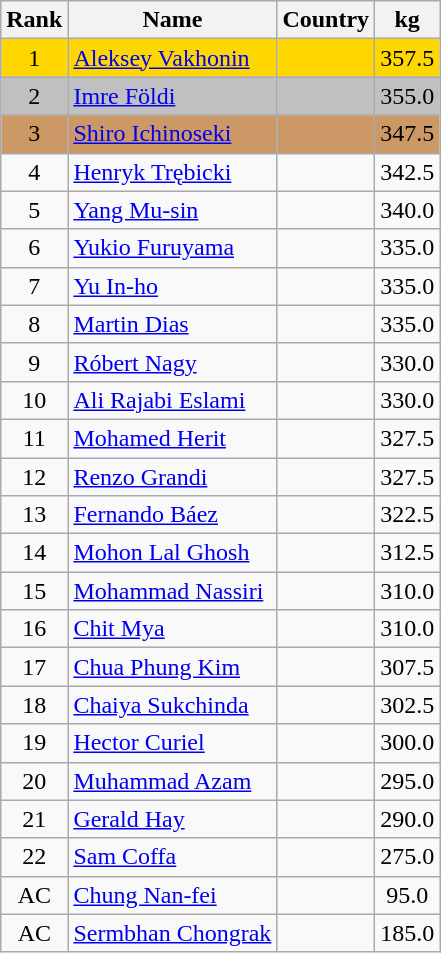<table class="wikitable sortable" style="text-align:center">
<tr>
<th>Rank</th>
<th>Name</th>
<th>Country</th>
<th>kg</th>
</tr>
<tr bgcolor=gold>
<td>1</td>
<td align="left"><a href='#'>Aleksey Vakhonin</a></td>
<td align="left"></td>
<td>357.5</td>
</tr>
<tr bgcolor=silver>
<td>2</td>
<td align="left"><a href='#'>Imre Földi</a></td>
<td align="left"></td>
<td>355.0</td>
</tr>
<tr bgcolor=#CC9966>
<td>3</td>
<td align="left"><a href='#'>Shiro Ichinoseki</a></td>
<td align="left"></td>
<td>347.5</td>
</tr>
<tr>
<td>4</td>
<td align="left"><a href='#'>Henryk Trębicki</a></td>
<td align="left"></td>
<td>342.5</td>
</tr>
<tr>
<td>5</td>
<td align="left"><a href='#'>Yang Mu-sin</a></td>
<td align="left"></td>
<td>340.0</td>
</tr>
<tr>
<td>6</td>
<td align="left"><a href='#'>Yukio Furuyama</a></td>
<td align="left"></td>
<td>335.0</td>
</tr>
<tr>
<td>7</td>
<td align="left"><a href='#'>Yu In-ho</a></td>
<td align="left"></td>
<td>335.0</td>
</tr>
<tr>
<td>8</td>
<td align="left"><a href='#'>Martin Dias</a></td>
<td align="left"></td>
<td>335.0</td>
</tr>
<tr>
<td>9</td>
<td align="left"><a href='#'>Róbert Nagy</a></td>
<td align="left"></td>
<td>330.0</td>
</tr>
<tr>
<td>10</td>
<td align="left"><a href='#'>Ali Rajabi Eslami</a></td>
<td align="left"></td>
<td>330.0</td>
</tr>
<tr>
<td>11</td>
<td align="left"><a href='#'>Mohamed Herit</a></td>
<td align="left"></td>
<td>327.5</td>
</tr>
<tr>
<td>12</td>
<td align="left"><a href='#'>Renzo Grandi</a></td>
<td align="left"></td>
<td>327.5</td>
</tr>
<tr>
<td>13</td>
<td align="left"><a href='#'>Fernando Báez</a></td>
<td align="left"></td>
<td>322.5</td>
</tr>
<tr>
<td>14</td>
<td align="left"><a href='#'>Mohon Lal Ghosh</a></td>
<td align="left"></td>
<td>312.5</td>
</tr>
<tr>
<td>15</td>
<td align="left"><a href='#'>Mohammad Nassiri</a></td>
<td align="left"></td>
<td>310.0</td>
</tr>
<tr>
<td>16</td>
<td align="left"><a href='#'>Chit Mya</a></td>
<td align="left"></td>
<td>310.0</td>
</tr>
<tr>
<td>17</td>
<td align="left"><a href='#'>Chua Phung Kim</a></td>
<td align="left"></td>
<td>307.5</td>
</tr>
<tr>
<td>18</td>
<td align="left"><a href='#'>Chaiya Sukchinda</a></td>
<td align="left"></td>
<td>302.5</td>
</tr>
<tr>
<td>19</td>
<td align="left"><a href='#'>Hector Curiel</a></td>
<td align="left"></td>
<td>300.0</td>
</tr>
<tr>
<td>20</td>
<td align="left"><a href='#'>Muhammad Azam</a></td>
<td align="left"></td>
<td>295.0</td>
</tr>
<tr>
<td>21</td>
<td align="left"><a href='#'>Gerald Hay</a></td>
<td align="left"></td>
<td>290.0</td>
</tr>
<tr>
<td>22</td>
<td align="left"><a href='#'>Sam Coffa</a></td>
<td align="left"></td>
<td>275.0</td>
</tr>
<tr>
<td>AC</td>
<td align="left"><a href='#'>Chung Nan-fei</a></td>
<td align="left"></td>
<td>95.0</td>
</tr>
<tr>
<td>AC</td>
<td align="left"><a href='#'>Sermbhan Chongrak</a></td>
<td align="left"></td>
<td>185.0</td>
</tr>
</table>
